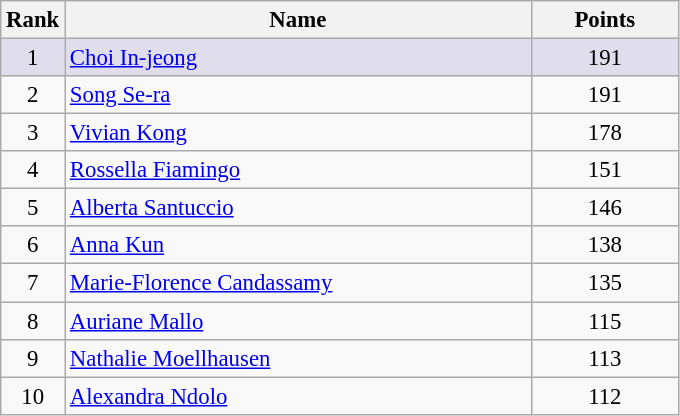<table class="wikitable" style="font-size:95%">
<tr>
<th scope="col">Rank</th>
<th scope="col" style="width:20em">Name</th>
<th scope="col" style="width:6em">Points</th>
</tr>
<tr bgcolor="#E0DDED" align="center">
<td>1</td>
<td align="left"> <a href='#'>Choi In-jeong</a></td>
<td>191</td>
</tr>
<tr align="center">
<td>2</td>
<td align="left"> <a href='#'>Song Se-ra</a></td>
<td>191</td>
</tr>
<tr align="center">
<td>3</td>
<td align="left"> <a href='#'>Vivian Kong</a></td>
<td>178</td>
</tr>
<tr align="center">
<td>4</td>
<td align="left"> <a href='#'>Rossella Fiamingo</a></td>
<td>151</td>
</tr>
<tr align="center">
<td>5</td>
<td align="left"> <a href='#'>Alberta Santuccio</a></td>
<td>146</td>
</tr>
<tr align="center">
<td>6</td>
<td align="left"> <a href='#'>Anna Kun</a></td>
<td>138</td>
</tr>
<tr align="center">
<td>7</td>
<td align="left"> <a href='#'>Marie-Florence Candassamy</a></td>
<td>135</td>
</tr>
<tr align="center">
<td>8</td>
<td align="left"> <a href='#'>Auriane Mallo</a></td>
<td>115</td>
</tr>
<tr align="center">
<td>9</td>
<td align="left"> <a href='#'>Nathalie Moellhausen</a></td>
<td>113</td>
</tr>
<tr align="center">
<td>10</td>
<td align="left"> <a href='#'>Alexandra Ndolo</a></td>
<td>112</td>
</tr>
</table>
